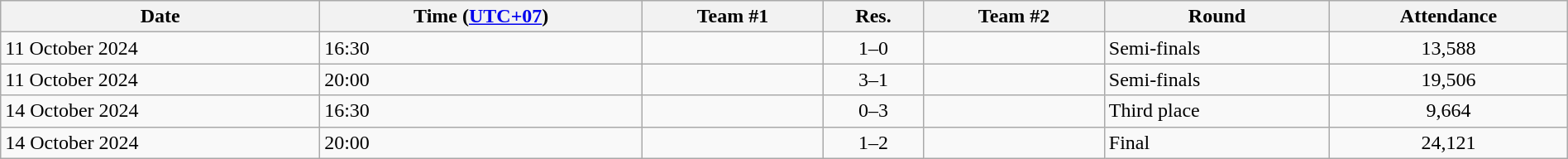<table class="wikitable" style="text-align:left; width:100%;">
<tr>
<th>Date</th>
<th>Time (<a href='#'>UTC+07</a>)</th>
<th>Team #1</th>
<th>Res.</th>
<th>Team #2</th>
<th>Round</th>
<th>Attendance</th>
</tr>
<tr>
<td>11 October 2024</td>
<td>16:30</td>
<td></td>
<td style="text-align:center;">1–0</td>
<td></td>
<td>Semi-finals</td>
<td style="text-align:center;">13,588</td>
</tr>
<tr>
<td>11 October 2024</td>
<td>20:00</td>
<td></td>
<td style="text-align:center;">3–1</td>
<td></td>
<td>Semi-finals</td>
<td style="text-align:center;">19,506</td>
</tr>
<tr>
<td>14 October 2024</td>
<td>16:30</td>
<td></td>
<td style="text-align:center;">0–3</td>
<td></td>
<td>Third place</td>
<td style="text-align:center;">9,664</td>
</tr>
<tr>
<td>14 October 2024</td>
<td>20:00</td>
<td></td>
<td style="text-align:center;">1–2</td>
<td></td>
<td>Final</td>
<td style="text-align:center;">24,121</td>
</tr>
</table>
